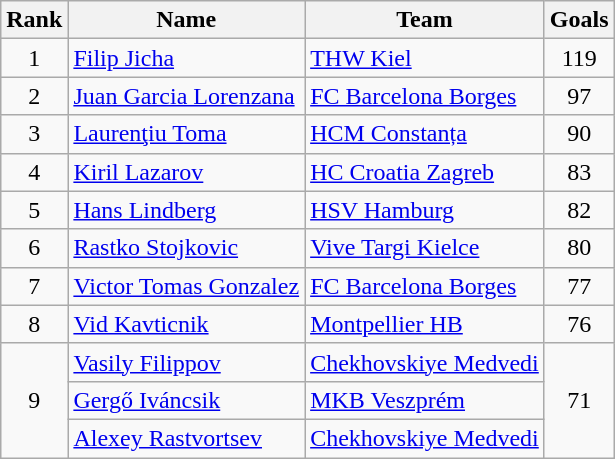<table class="wikitable" style="text-align: center;">
<tr>
<th>Rank</th>
<th>Name</th>
<th>Team</th>
<th>Goals</th>
</tr>
<tr>
<td>1</td>
<td align="left"> <a href='#'>Filip Jicha</a></td>
<td align="left"> <a href='#'>THW Kiel</a></td>
<td>119</td>
</tr>
<tr>
<td>2</td>
<td align="left"> <a href='#'>Juan Garcia Lorenzana</a></td>
<td align="left"> <a href='#'>FC Barcelona Borges</a></td>
<td>97</td>
</tr>
<tr>
<td>3</td>
<td align="left"> <a href='#'>Laurenţiu Toma</a></td>
<td align="left"> <a href='#'>HCM Constanța</a></td>
<td>90</td>
</tr>
<tr>
<td>4</td>
<td align="left"> <a href='#'>Kiril Lazarov</a></td>
<td align="left"> <a href='#'>HC Croatia Zagreb</a></td>
<td>83</td>
</tr>
<tr>
<td>5</td>
<td align="left"> <a href='#'>Hans Lindberg</a></td>
<td align="left"> <a href='#'>HSV Hamburg</a></td>
<td>82</td>
</tr>
<tr>
<td>6</td>
<td align="left"> <a href='#'>Rastko Stojkovic</a></td>
<td align="left"> <a href='#'>Vive Targi Kielce</a></td>
<td>80</td>
</tr>
<tr>
<td>7</td>
<td align="left"> <a href='#'>Victor Tomas Gonzalez</a></td>
<td align="left"> <a href='#'>FC Barcelona Borges</a></td>
<td>77</td>
</tr>
<tr>
<td>8</td>
<td align="left"> <a href='#'>Vid Kavticnik</a></td>
<td align="left"> <a href='#'>Montpellier HB</a></td>
<td>76</td>
</tr>
<tr>
<td rowspan="3">9</td>
<td align="left"> <a href='#'>Vasily Filippov</a></td>
<td align="left"> <a href='#'>Chekhovskiye Medvedi</a></td>
<td rowspan="3">71</td>
</tr>
<tr>
<td align="left"> <a href='#'>Gergő Iváncsik</a></td>
<td align="left"> <a href='#'>MKB Veszprém</a></td>
</tr>
<tr>
<td align="left"> <a href='#'>Alexey Rastvortsev</a></td>
<td align="left"> <a href='#'>Chekhovskiye Medvedi</a></td>
</tr>
</table>
